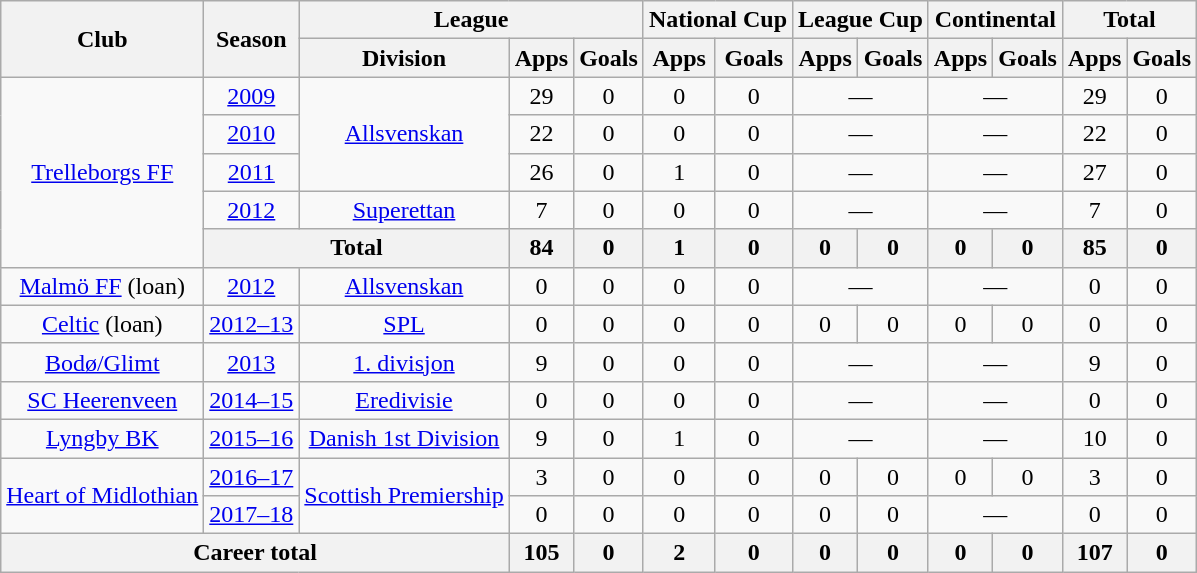<table class="wikitable" style="text-align:center">
<tr>
<th rowspan=2>Club</th>
<th rowspan=2>Season</th>
<th colspan=3>League</th>
<th colspan=2>National Cup</th>
<th colspan=2>League Cup</th>
<th colspan=2>Continental</th>
<th colspan=2>Total</th>
</tr>
<tr>
<th>Division</th>
<th>Apps</th>
<th>Goals</th>
<th>Apps</th>
<th>Goals</th>
<th>Apps</th>
<th>Goals</th>
<th>Apps</th>
<th>Goals</th>
<th>Apps</th>
<th>Goals</th>
</tr>
<tr>
<td rowspan=5><a href='#'>Trelleborgs FF</a></td>
<td><a href='#'>2009</a></td>
<td rowspan=3><a href='#'>Allsvenskan</a></td>
<td>29</td>
<td>0</td>
<td>0</td>
<td>0</td>
<td colspan="2">—</td>
<td colspan="2">—</td>
<td>29</td>
<td>0</td>
</tr>
<tr>
<td><a href='#'>2010</a></td>
<td>22</td>
<td>0</td>
<td>0</td>
<td>0</td>
<td colspan="2">—</td>
<td colspan="2">—</td>
<td>22</td>
<td>0</td>
</tr>
<tr>
<td><a href='#'>2011</a></td>
<td>26</td>
<td>0</td>
<td>1</td>
<td>0</td>
<td colspan="2">—</td>
<td colspan="2">—</td>
<td>27</td>
<td>0</td>
</tr>
<tr>
<td><a href='#'>2012</a></td>
<td><a href='#'>Superettan</a></td>
<td>7</td>
<td>0</td>
<td>0</td>
<td>0</td>
<td colspan="2">—</td>
<td colspan="2">—</td>
<td>7</td>
<td>0</td>
</tr>
<tr>
<th colspan="2">Total</th>
<th>84</th>
<th>0</th>
<th>1</th>
<th>0</th>
<th>0</th>
<th>0</th>
<th>0</th>
<th>0</th>
<th>85</th>
<th>0</th>
</tr>
<tr>
<td><a href='#'>Malmö FF</a> (loan)</td>
<td><a href='#'>2012</a></td>
<td><a href='#'>Allsvenskan</a></td>
<td>0</td>
<td>0</td>
<td>0</td>
<td>0</td>
<td colspan="2">—</td>
<td colspan="2">—</td>
<td>0</td>
<td>0</td>
</tr>
<tr>
<td><a href='#'>Celtic</a> (loan)</td>
<td><a href='#'>2012–13</a></td>
<td><a href='#'>SPL</a></td>
<td>0</td>
<td>0</td>
<td>0</td>
<td>0</td>
<td>0</td>
<td>0</td>
<td>0</td>
<td>0</td>
<td>0</td>
<td>0</td>
</tr>
<tr>
<td><a href='#'>Bodø/Glimt</a></td>
<td><a href='#'>2013</a></td>
<td><a href='#'>1. divisjon</a></td>
<td>9</td>
<td>0</td>
<td>0</td>
<td>0</td>
<td colspan="2">—</td>
<td colspan="2">—</td>
<td>9</td>
<td>0</td>
</tr>
<tr>
<td><a href='#'>SC Heerenveen</a></td>
<td><a href='#'>2014–15</a></td>
<td><a href='#'>Eredivisie</a></td>
<td>0</td>
<td>0</td>
<td>0</td>
<td>0</td>
<td colspan="2">—</td>
<td colspan="2">—</td>
<td>0</td>
<td>0</td>
</tr>
<tr>
<td><a href='#'>Lyngby BK</a></td>
<td><a href='#'>2015–16</a></td>
<td><a href='#'>Danish 1st Division</a></td>
<td>9</td>
<td>0</td>
<td>1</td>
<td>0</td>
<td colspan="2">—</td>
<td colspan="2">—</td>
<td>10</td>
<td>0</td>
</tr>
<tr>
<td rowspan=2><a href='#'>Heart of Midlothian</a></td>
<td><a href='#'>2016–17</a></td>
<td rowspan=2><a href='#'>Scottish Premiership</a></td>
<td>3</td>
<td>0</td>
<td>0</td>
<td>0</td>
<td>0</td>
<td>0</td>
<td>0</td>
<td>0</td>
<td>3</td>
<td>0</td>
</tr>
<tr>
<td><a href='#'>2017–18</a></td>
<td>0</td>
<td>0</td>
<td>0</td>
<td>0</td>
<td>0</td>
<td>0</td>
<td colspan="2">—</td>
<td>0</td>
<td>0</td>
</tr>
<tr>
<th colspan=3>Career total</th>
<th>105</th>
<th>0</th>
<th>2</th>
<th>0</th>
<th>0</th>
<th>0</th>
<th>0</th>
<th>0</th>
<th>107</th>
<th>0</th>
</tr>
</table>
